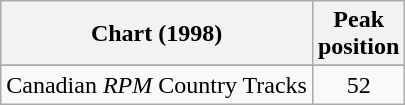<table class="wikitable sortable">
<tr>
<th align="left">Chart (1998)</th>
<th align="center">Peak<br>position</th>
</tr>
<tr>
</tr>
<tr>
<td align="left">Canadian <em>RPM</em> Country Tracks</td>
<td align="center">52</td>
</tr>
</table>
